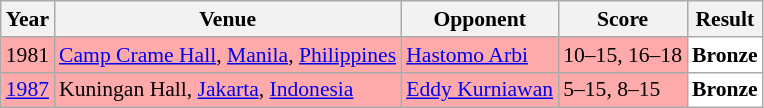<table class="sortable wikitable" style="font-size: 90%;">
<tr>
<th>Year</th>
<th>Venue</th>
<th>Opponent</th>
<th>Score</th>
<th>Result</th>
</tr>
<tr style="background:#FFAAAA">
<td align="center">1981</td>
<td align="left"><a href='#'>Camp Crame Hall</a>, <a href='#'>Manila</a>, <a href='#'>Philippines</a></td>
<td align="left"> <a href='#'>Hastomo Arbi</a></td>
<td align="left">10–15, 16–18</td>
<td style="text-align:left; background:white"> <strong>Bronze</strong></td>
</tr>
<tr style="background:#FFAAAA">
<td align="center"><a href='#'>1987</a></td>
<td align="left">Kuningan Hall, <a href='#'>Jakarta</a>, <a href='#'>Indonesia</a></td>
<td align="left"> <a href='#'>Eddy Kurniawan</a></td>
<td align="left">5–15, 8–15</td>
<td style="text-align:left; background:white"> <strong>Bronze</strong></td>
</tr>
</table>
